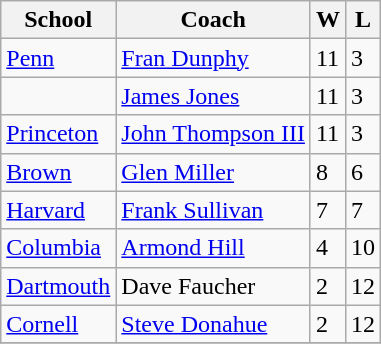<table class="wikitable">
<tr>
<th>School</th>
<th>Coach</th>
<th>W</th>
<th>L</th>
</tr>
<tr>
<td><a href='#'>Penn</a></td>
<td><a href='#'>Fran Dunphy</a></td>
<td>11</td>
<td>3</td>
</tr>
<tr>
<td></td>
<td><a href='#'>James Jones</a></td>
<td>11</td>
<td>3</td>
</tr>
<tr>
<td><a href='#'>Princeton</a></td>
<td><a href='#'>John Thompson III</a></td>
<td>11</td>
<td>3</td>
</tr>
<tr>
<td><a href='#'>Brown</a></td>
<td><a href='#'>Glen Miller</a></td>
<td>8</td>
<td>6</td>
</tr>
<tr>
<td><a href='#'>Harvard</a></td>
<td><a href='#'>Frank Sullivan</a></td>
<td>7</td>
<td>7</td>
</tr>
<tr>
<td><a href='#'>Columbia</a></td>
<td><a href='#'>Armond Hill</a></td>
<td>4</td>
<td>10</td>
</tr>
<tr>
<td><a href='#'>Dartmouth</a></td>
<td>Dave Faucher</td>
<td>2</td>
<td>12</td>
</tr>
<tr>
<td><a href='#'>Cornell</a></td>
<td><a href='#'>Steve Donahue</a></td>
<td>2</td>
<td>12</td>
</tr>
<tr>
</tr>
</table>
